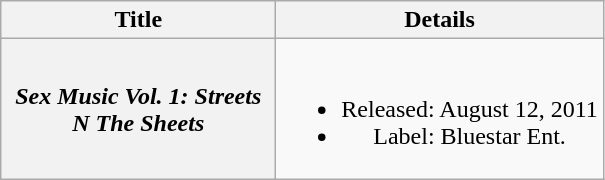<table class="wikitable plainrowheaders" style="text-align:center;">
<tr>
<th scope="col" style="width:11em;">Title</th>
<th scope="col">Details</th>
</tr>
<tr>
<th scope="row"><em>Sex Music Vol. 1: Streets N The Sheets</em></th>
<td><br><ul><li>Released: August 12, 2011</li><li>Label: Bluestar Ent.</li></ul></td>
</tr>
</table>
